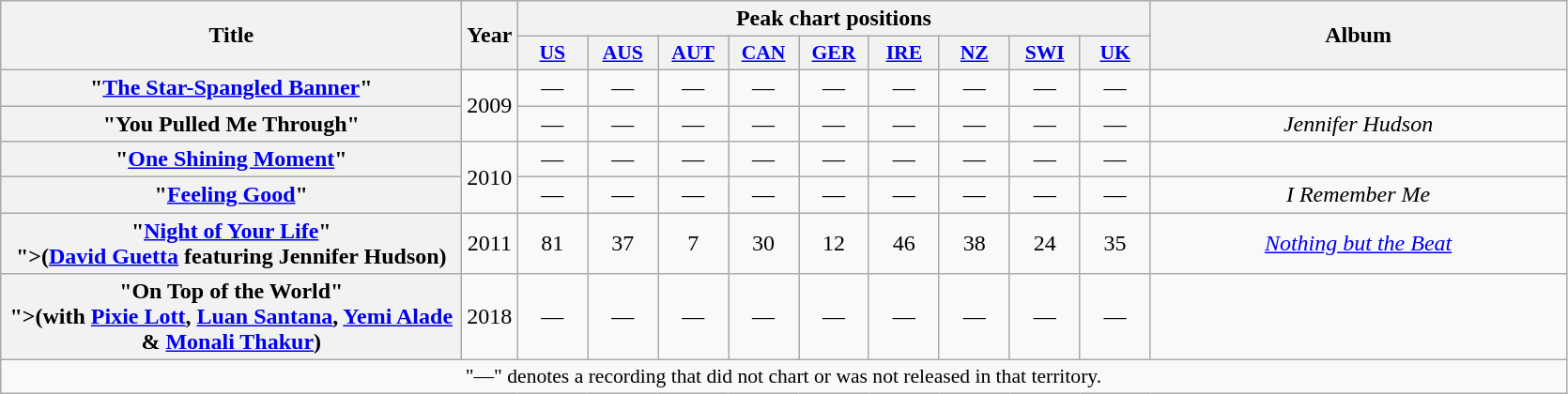<table class="wikitable plainrowheaders" style="text-align:center;" border="1">
<tr>
<th scope="col" rowspan="2" style="width:20em;">Title</th>
<th scope="col" rowspan="2">Year</th>
<th scope="col" colspan="9">Peak chart positions</th>
<th scope="col" rowspan="2" style="width:18em;">Album</th>
</tr>
<tr>
<th scope="col" style="width:3em;font-size:90%;"><a href='#'>US</a><br></th>
<th scope="col" style="width:3em;font-size:90%;"><a href='#'>AUS</a><br></th>
<th scope="col" style="width:3em;font-size:90%;"><a href='#'>AUT</a><br></th>
<th scope="col" style="width:3em;font-size:90%;"><a href='#'>CAN</a><br></th>
<th scope="col" style="width:3em;font-size:90%;"><a href='#'>GER</a><br></th>
<th scope="col" style="width:3em;font-size:90%;"><a href='#'>IRE</a><br></th>
<th scope="col" style="width:3em;font-size:90%;"><a href='#'>NZ</a><br></th>
<th scope="col" style="width:3em;font-size:90%;"><a href='#'>SWI</a><br></th>
<th scope="col" style="width:3em;font-size:90%;"><a href='#'>UK</a><br></th>
</tr>
<tr>
<th scope="row">"<a href='#'>The Star-Spangled Banner</a>" </th>
<td rowspan="2">2009</td>
<td>—</td>
<td>—</td>
<td>—</td>
<td>—</td>
<td>—</td>
<td>—</td>
<td>—</td>
<td>—</td>
<td>—</td>
<td></td>
</tr>
<tr>
<th scope="row">"You Pulled Me Through"</th>
<td>—</td>
<td>—</td>
<td>—</td>
<td>—</td>
<td>—</td>
<td>—</td>
<td>—</td>
<td>—</td>
<td>—</td>
<td><em>Jennifer Hudson</em></td>
</tr>
<tr>
<th scope="row">"<a href='#'>One Shining Moment</a>"</th>
<td rowspan="2">2010</td>
<td>—</td>
<td>—</td>
<td>—</td>
<td>—</td>
<td>—</td>
<td>—</td>
<td>—</td>
<td>—</td>
<td>—</td>
<td></td>
</tr>
<tr>
<th scope="row">"<a href='#'>Feeling Good</a>"</th>
<td>—</td>
<td>—</td>
<td>—</td>
<td>—</td>
<td>—</td>
<td>—</td>
<td>—</td>
<td>—</td>
<td>—</td>
<td><em>I Remember Me</em></td>
</tr>
<tr>
<th scope="row">"<a href='#'>Night of Your Life</a>"<br><span>">(<a href='#'>David Guetta</a> featuring Jennifer Hudson)</span></th>
<td>2011</td>
<td>81</td>
<td>37</td>
<td>7</td>
<td>30</td>
<td>12</td>
<td>46</td>
<td>38</td>
<td>24</td>
<td>35</td>
<td><em><a href='#'>Nothing but the Beat</a></em></td>
</tr>
<tr>
<th scope="row">"On Top of the World"<br><span>">(with <a href='#'>Pixie Lott</a>, <a href='#'>Luan Santana</a>, <a href='#'>Yemi Alade</a> & <a href='#'>Monali Thakur</a>)</span></th>
<td>2018</td>
<td>—</td>
<td>—</td>
<td>—</td>
<td>—</td>
<td>—</td>
<td>—</td>
<td>—</td>
<td>—</td>
<td>—</td>
<td></td>
</tr>
<tr>
<td colspan="12" style="font-size:90%">"—" denotes a recording that did not chart or was not released in that territory.</td>
</tr>
</table>
